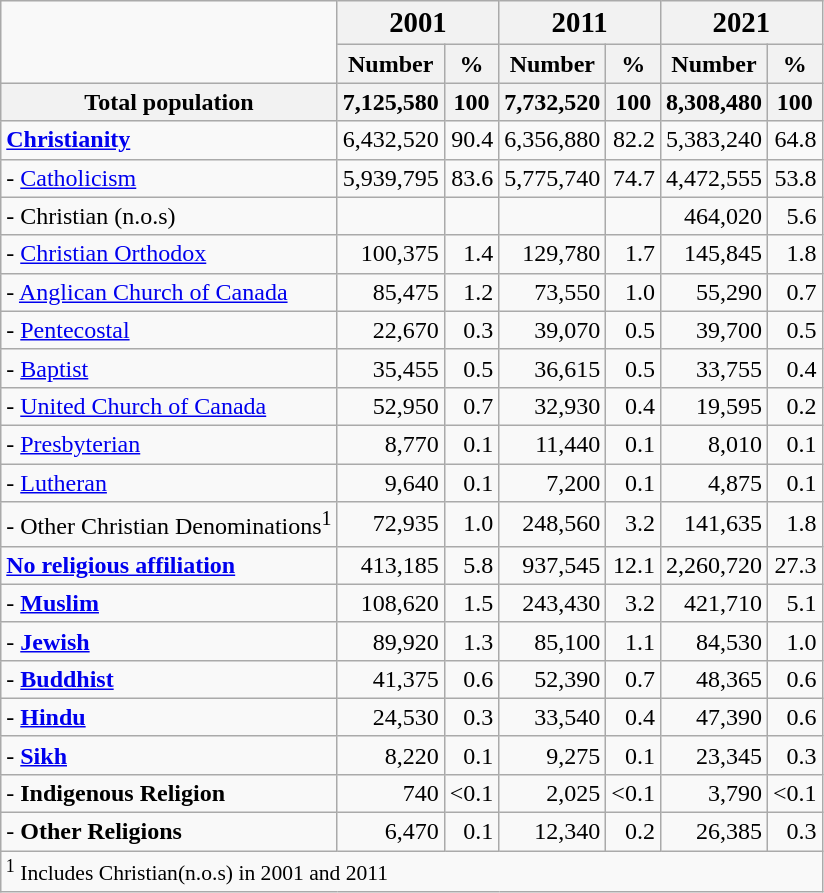<table class="wikitable" style="text-align:right">
<tr>
<td rowspan=2></td>
<th style="text-align:center;" colspan="2"><big>2001</big></th>
<th style="text-align:center;" colspan="2"><big>2011</big></th>
<th style="text-align:center;" colspan="2"><big>2021</big></th>
</tr>
<tr>
<th>Number</th>
<th>%</th>
<th>Number</th>
<th>%</th>
<th>Number</th>
<th>%</th>
</tr>
<tr>
<th align=left>Total population</th>
<th>7,125,580</th>
<th>100</th>
<th>7,732,520</th>
<th>100</th>
<th>8,308,480</th>
<th>100</th>
</tr>
<tr>
<td align=left><strong><a href='#'>Christianity</a></strong></td>
<td>6,432,520</td>
<td>90.4</td>
<td>6,356,880</td>
<td>82.2</td>
<td>5,383,240</td>
<td>64.8</td>
</tr>
<tr>
<td align=left>- <a href='#'>Catholicism</a></td>
<td>5,939,795</td>
<td>83.6</td>
<td>5,775,740</td>
<td>74.7</td>
<td>4,472,555</td>
<td>53.8</td>
</tr>
<tr>
<td align=left>- Christian (n.o.s)</td>
<td></td>
<td></td>
<td></td>
<td></td>
<td>464,020</td>
<td>5.6</td>
</tr>
<tr>
<td align=left>- <a href='#'>Christian Orthodox</a></td>
<td>100,375</td>
<td>1.4</td>
<td>129,780</td>
<td>1.7</td>
<td>145,845</td>
<td>1.8</td>
</tr>
<tr>
<td align=left>- <a href='#'>Anglican Church of Canada</a></td>
<td>85,475</td>
<td>1.2</td>
<td>73,550</td>
<td>1.0</td>
<td>55,290</td>
<td>0.7</td>
</tr>
<tr>
<td align=left>- <a href='#'>Pentecostal</a></td>
<td>22,670</td>
<td>0.3</td>
<td>39,070</td>
<td>0.5</td>
<td>39,700</td>
<td>0.5</td>
</tr>
<tr>
<td align=left>- <a href='#'>Baptist</a></td>
<td>35,455</td>
<td>0.5</td>
<td>36,615</td>
<td>0.5</td>
<td>33,755</td>
<td>0.4</td>
</tr>
<tr>
<td align=left>- <a href='#'>United Church of Canada</a></td>
<td>52,950</td>
<td>0.7</td>
<td>32,930</td>
<td>0.4</td>
<td>19,595</td>
<td>0.2</td>
</tr>
<tr>
<td align=left>- <a href='#'>Presbyterian</a></td>
<td>8,770</td>
<td>0.1</td>
<td>11,440</td>
<td>0.1</td>
<td>8,010</td>
<td>0.1</td>
</tr>
<tr>
<td align=left>- <a href='#'>Lutheran</a></td>
<td>9,640</td>
<td>0.1</td>
<td>7,200</td>
<td>0.1</td>
<td>4,875</td>
<td>0.1</td>
</tr>
<tr>
<td align=left>- Other Christian Denominations<sup>1</sup></td>
<td>72,935</td>
<td>1.0</td>
<td>248,560</td>
<td>3.2</td>
<td>141,635</td>
<td>1.8</td>
</tr>
<tr>
<td align=left><strong><a href='#'>No religious affiliation</a></strong></td>
<td>413,185</td>
<td>5.8</td>
<td>937,545</td>
<td>12.1</td>
<td>2,260,720</td>
<td>27.3</td>
</tr>
<tr>
<td align=left>- <strong><a href='#'>Muslim</a></strong></td>
<td>108,620</td>
<td>1.5</td>
<td>243,430</td>
<td>3.2</td>
<td>421,710</td>
<td>5.1</td>
</tr>
<tr>
<td align=left>- <strong><a href='#'>Jewish</a></strong></td>
<td>89,920</td>
<td>1.3</td>
<td>85,100</td>
<td>1.1</td>
<td>84,530</td>
<td>1.0</td>
</tr>
<tr>
<td align=left>- <strong><a href='#'>Buddhist</a></strong></td>
<td>41,375</td>
<td>0.6</td>
<td>52,390</td>
<td>0.7</td>
<td>48,365</td>
<td>0.6</td>
</tr>
<tr>
<td align=left>- <strong><a href='#'>Hindu</a></strong></td>
<td>24,530</td>
<td>0.3</td>
<td>33,540</td>
<td>0.4</td>
<td>47,390</td>
<td>0.6</td>
</tr>
<tr>
<td align=left>- <strong><a href='#'>Sikh</a></strong></td>
<td>8,220</td>
<td>0.1</td>
<td>9,275</td>
<td>0.1</td>
<td>23,345</td>
<td>0.3</td>
</tr>
<tr>
<td align=left>- <strong>Indigenous Religion</strong></td>
<td>740</td>
<td><0.1</td>
<td>2,025</td>
<td><0.1</td>
<td>3,790</td>
<td><0.1</td>
</tr>
<tr>
<td align=left>- <strong>Other Religions</strong></td>
<td>6,470</td>
<td>0.1</td>
<td>12,340</td>
<td>0.2</td>
<td>26,385</td>
<td>0.3</td>
</tr>
<tr>
<td colspan="7" style="text-align:left; font-size:90%;"><sup>1</sup> Includes Christian(n.o.s) in 2001 and 2011</td>
</tr>
</table>
